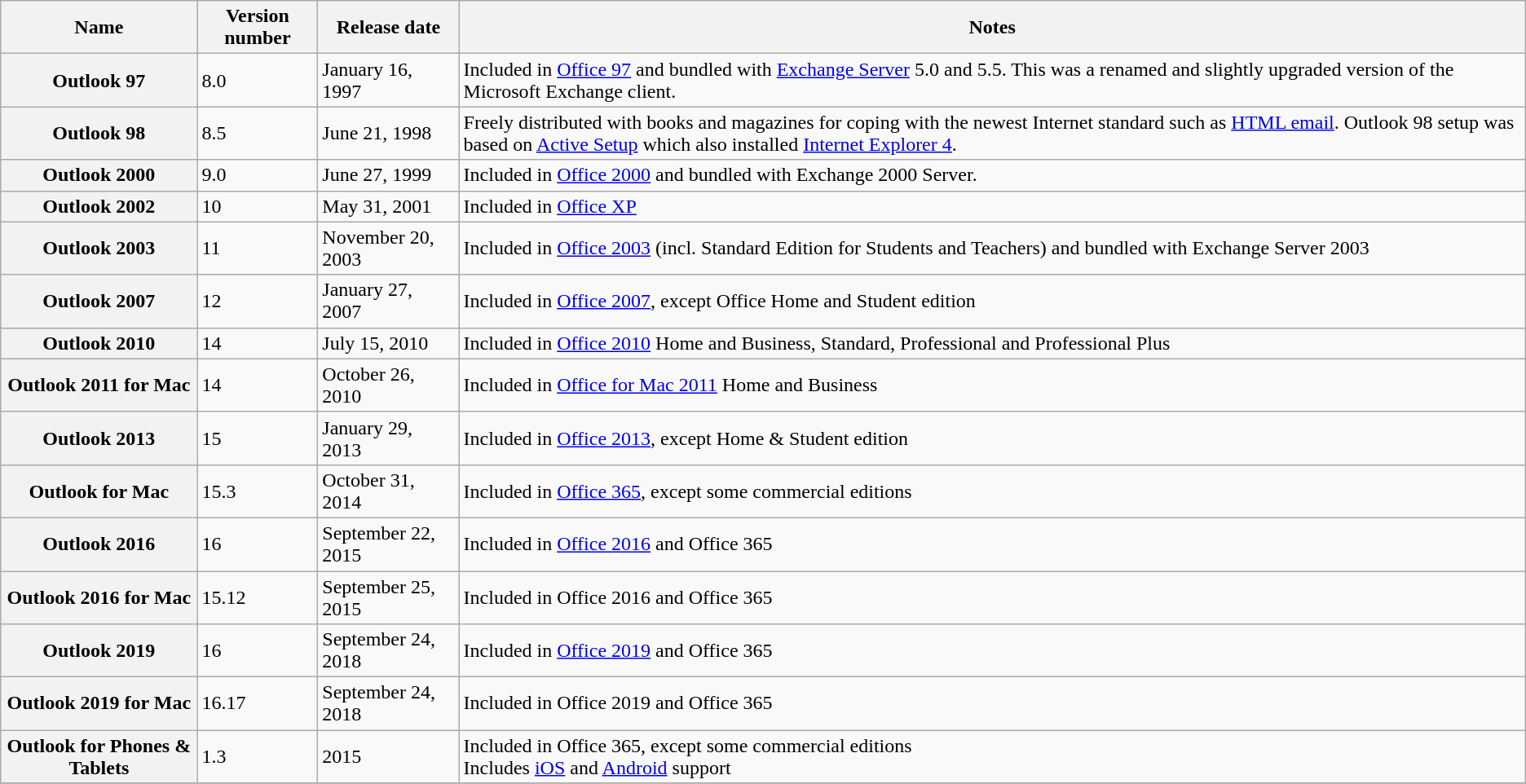<table class="wikitable">
<tr>
<th>Name</th>
<th>Version number</th>
<th>Release date</th>
<th>Notes</th>
</tr>
<tr>
<th>Outlook 97</th>
<td>8.0</td>
<td>January 16, 1997</td>
<td>Included in <a href='#'>Office 97</a> and bundled with <a href='#'>Exchange Server</a> 5.0 and 5.5. This was a renamed and slightly upgraded version of the Microsoft Exchange client.</td>
</tr>
<tr>
<th>Outlook 98</th>
<td>8.5</td>
<td>June 21, 1998</td>
<td>Freely distributed with books and magazines for coping with the newest Internet standard such as <a href='#'>HTML email</a>. Outlook 98 setup was based on <a href='#'>Active Setup</a> which also installed <a href='#'>Internet Explorer 4</a>.</td>
</tr>
<tr>
<th>Outlook 2000</th>
<td>9.0</td>
<td>June 27, 1999</td>
<td>Included in <a href='#'>Office 2000</a> and bundled with Exchange 2000 Server.</td>
</tr>
<tr>
<th>Outlook 2002</th>
<td>10</td>
<td>May 31, 2001</td>
<td>Included in <a href='#'>Office XP</a></td>
</tr>
<tr>
<th>Outlook 2003</th>
<td>11</td>
<td>November 20, 2003</td>
<td>Included in <a href='#'>Office 2003</a> (incl. Standard Edition for Students and Teachers) and bundled with Exchange Server 2003</td>
</tr>
<tr>
<th>Outlook 2007</th>
<td>12</td>
<td>January 27, 2007</td>
<td>Included in <a href='#'>Office 2007</a>, except Office Home and Student edition</td>
</tr>
<tr>
<th>Outlook 2010</th>
<td>14</td>
<td>July 15, 2010</td>
<td>Included in <a href='#'>Office 2010</a> Home and Business, Standard, Professional and Professional Plus</td>
</tr>
<tr>
<th>Outlook 2011 for Mac</th>
<td>14</td>
<td>October 26, 2010</td>
<td>Included in <a href='#'>Office for Mac 2011</a> Home and Business</td>
</tr>
<tr>
<th>Outlook 2013</th>
<td>15</td>
<td>January 29, 2013</td>
<td>Included in <a href='#'>Office 2013</a>, except Home & Student edition</td>
</tr>
<tr>
<th>Outlook for Mac</th>
<td>15.3</td>
<td>October 31, 2014</td>
<td>Included in <a href='#'>Office 365</a>, except some commercial editions</td>
</tr>
<tr>
<th>Outlook 2016</th>
<td>16</td>
<td>September 22, 2015</td>
<td>Included in <a href='#'>Office 2016</a> and Office 365</td>
</tr>
<tr>
<th>Outlook 2016 for Mac</th>
<td>15.12</td>
<td>September 25, 2015</td>
<td>Included in Office 2016 and Office 365</td>
</tr>
<tr>
<th>Outlook 2019</th>
<td>16</td>
<td>September 24, 2018</td>
<td>Included in <a href='#'>Office 2019</a> and Office 365</td>
</tr>
<tr>
<th>Outlook 2019 for Mac</th>
<td>16.17</td>
<td>September 24, 2018</td>
<td>Included in Office 2019 and Office 365</td>
</tr>
<tr>
<th>Outlook for Phones & Tablets</th>
<td>1.3</td>
<td>2015</td>
<td>Included in Office 365, except some commercial editions<br>Includes <a href='#'>iOS</a> and <a href='#'>Android</a> support</td>
</tr>
<tr>
</tr>
</table>
